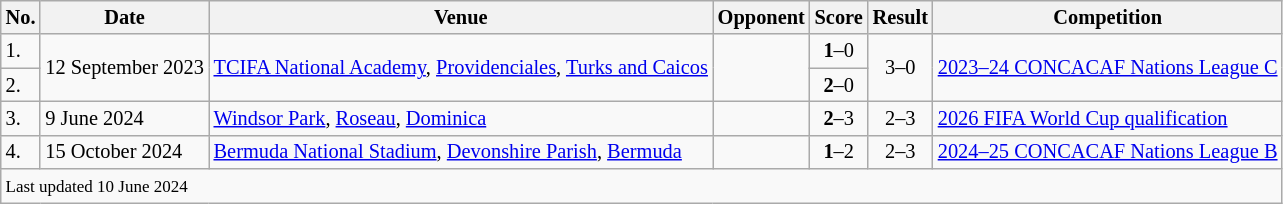<table class="wikitable" style="font-size:85%;">
<tr>
<th>No.</th>
<th>Date</th>
<th>Venue</th>
<th>Opponent</th>
<th>Score</th>
<th>Result</th>
<th>Competition</th>
</tr>
<tr>
<td>1.</td>
<td rowspan=2>12 September 2023</td>
<td rowspan=2><a href='#'>TCIFA National Academy</a>, <a href='#'>Providenciales</a>, <a href='#'>Turks and Caicos</a></td>
<td rowspan=2></td>
<td align=center><strong>1</strong>–0</td>
<td rowspan=2; align=center>3–0</td>
<td rowspan=2><a href='#'>2023–24 CONCACAF Nations League C</a></td>
</tr>
<tr>
<td>2.</td>
<td align=center><strong>2</strong>–0</td>
</tr>
<tr>
<td>3.</td>
<td>9 June 2024</td>
<td><a href='#'>Windsor Park</a>, <a href='#'>Roseau</a>, <a href='#'>Dominica</a></td>
<td></td>
<td align=center><strong>2</strong>–3</td>
<td align=center>2–3</td>
<td><a href='#'>2026 FIFA World Cup qualification</a></td>
</tr>
<tr>
<td>4.</td>
<td>15 October 2024</td>
<td><a href='#'>Bermuda National Stadium</a>, <a href='#'>Devonshire Parish</a>, <a href='#'>Bermuda</a></td>
<td></td>
<td align=center><strong>1</strong>–2</td>
<td align=center>2–3</td>
<td><a href='#'> 2024–25 CONCACAF Nations League B</a></td>
</tr>
<tr>
<td colspan="7"><small>Last updated 10 June 2024</small></td>
</tr>
</table>
